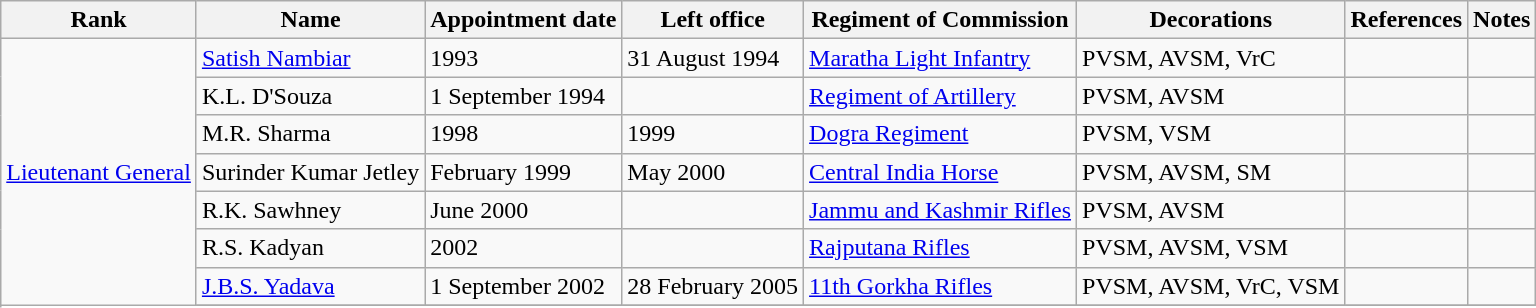<table class="wikitable sortable">
<tr>
<th>Rank</th>
<th>Name</th>
<th>Appointment date</th>
<th>Left office</th>
<th>Regiment of Commission</th>
<th>Decorations</th>
<th>References</th>
<th>Notes</th>
</tr>
<tr>
<td rowspan="41"><a href='#'>Lieutenant General</a></td>
<td><a href='#'>Satish Nambiar</a></td>
<td>1993</td>
<td>31 August 1994</td>
<td><a href='#'>Maratha Light Infantry</a></td>
<td>PVSM, AVSM, VrC</td>
<td></td>
<td></td>
</tr>
<tr>
<td>K.L. D'Souza</td>
<td>1 September 1994</td>
<td></td>
<td><a href='#'>Regiment of Artillery</a></td>
<td>PVSM, AVSM</td>
<td></td>
<td></td>
</tr>
<tr>
<td>M.R. Sharma</td>
<td>1998</td>
<td>1999</td>
<td><a href='#'>Dogra Regiment</a></td>
<td>PVSM, VSM</td>
<td></td>
<td></td>
</tr>
<tr>
<td>Surinder Kumar Jetley</td>
<td>February 1999</td>
<td>May 2000</td>
<td><a href='#'>Central India Horse</a></td>
<td>PVSM, AVSM, SM</td>
<td></td>
<td></td>
</tr>
<tr>
<td>R.K. Sawhney</td>
<td>June 2000</td>
<td></td>
<td><a href='#'>Jammu and Kashmir Rifles</a></td>
<td>PVSM, AVSM</td>
<td></td>
<td></td>
</tr>
<tr>
<td>R.S. Kadyan</td>
<td>2002</td>
<td></td>
<td><a href='#'>Rajputana Rifles</a></td>
<td>PVSM, AVSM, VSM</td>
<td></td>
<td></td>
</tr>
<tr>
<td><a href='#'>J.B.S. Yadava</a></td>
<td>1 September 2002</td>
<td>28 February 2005</td>
<td><a href='#'>11th Gorkha Rifles</a></td>
<td>PVSM, AVSM, VrC, VSM</td>
<td></td>
<td></td>
</tr>
<tr>
</tr>
</table>
